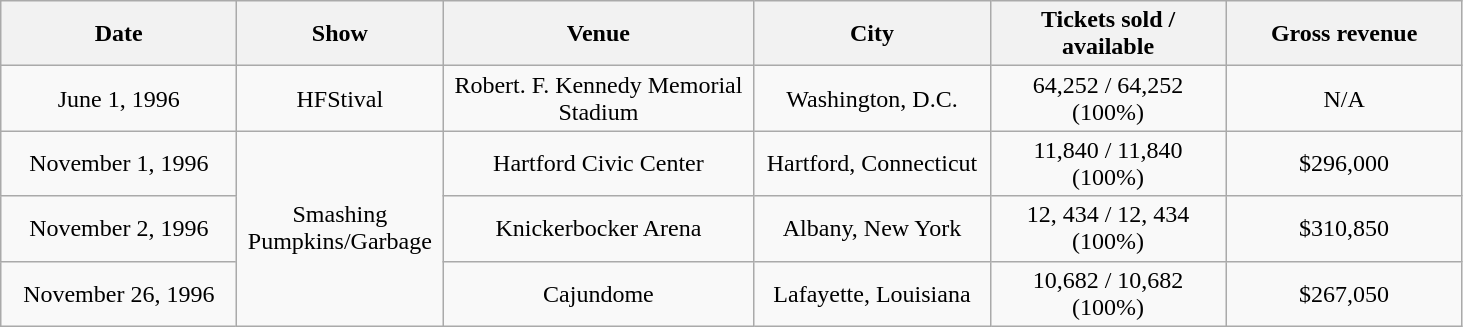<table class="wikitable" style="text-align:center">
<tr>
<th width="150">Date</th>
<th width="130">Show</th>
<th width="200">Venue</th>
<th width="150">City</th>
<th width="150">Tickets sold / available</th>
<th width="150">Gross revenue</th>
</tr>
<tr>
<td>June 1, 1996</td>
<td>HFStival</td>
<td>Robert. F. Kennedy Memorial Stadium</td>
<td>Washington, D.C.</td>
<td>64,252 / 64,252 (100%)</td>
<td>N/A</td>
</tr>
<tr>
<td>November 1, 1996</td>
<td rowspan="3">Smashing Pumpkins/Garbage</td>
<td>Hartford Civic Center</td>
<td>Hartford, Connecticut</td>
<td>11,840 / 11,840 (100%)</td>
<td>$296,000</td>
</tr>
<tr>
<td>November 2, 1996</td>
<td>Knickerbocker Arena</td>
<td>Albany, New York</td>
<td>12, 434 / 12, 434 (100%)</td>
<td>$310,850</td>
</tr>
<tr>
<td>November 26, 1996</td>
<td>Cajundome</td>
<td>Lafayette, Louisiana</td>
<td>10,682 / 10,682 (100%)</td>
<td>$267,050</td>
</tr>
</table>
